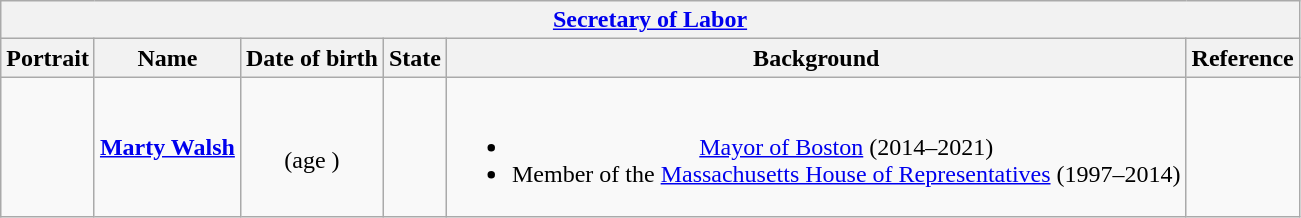<table class="wikitable collapsible" style="text-align:center;">
<tr>
<th colspan="6"><a href='#'>Secretary of Labor</a></th>
</tr>
<tr>
<th>Portrait</th>
<th>Name</th>
<th>Date of birth</th>
<th>State</th>
<th>Background</th>
<th>Reference</th>
</tr>
<tr>
<td></td>
<td><strong><a href='#'>Marty Walsh</a></strong></td>
<td><br>(age )</td>
<td></td>
<td><br><ul><li><a href='#'>Mayor of Boston</a> (2014–2021)</li><li>Member of the <a href='#'>Massachusetts House of Representatives</a> (1997–2014)</li></ul></td>
<td></td>
</tr>
</table>
